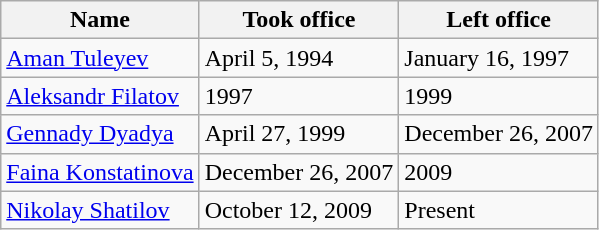<table class="wikitable">
<tr>
<th>Name</th>
<th>Took office</th>
<th>Left office</th>
</tr>
<tr>
<td><a href='#'>Aman Tuleyev</a></td>
<td>April 5, 1994</td>
<td>January 16, 1997</td>
</tr>
<tr>
<td><a href='#'>Aleksandr Filatov</a></td>
<td>1997</td>
<td>1999</td>
</tr>
<tr>
<td><a href='#'>Gennady Dyadya</a></td>
<td>April 27, 1999</td>
<td>December 26, 2007</td>
</tr>
<tr>
<td><a href='#'>Faina Konstatinova</a></td>
<td>December 26, 2007</td>
<td>2009</td>
</tr>
<tr>
<td><a href='#'>Nikolay Shatilov</a></td>
<td>October 12, 2009</td>
<td>Present</td>
</tr>
</table>
